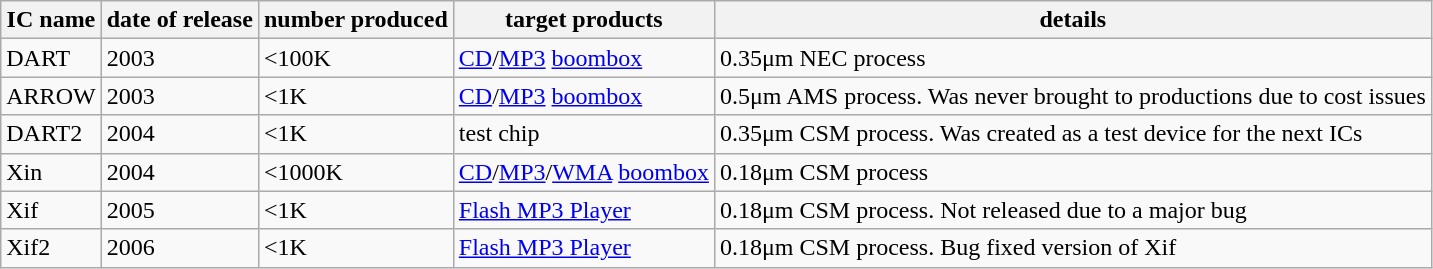<table class="wikitable">
<tr>
<th>IC name</th>
<th>date of release</th>
<th>number produced</th>
<th>target products</th>
<th>details</th>
</tr>
<tr>
<td>DART</td>
<td>2003</td>
<td><100K</td>
<td><a href='#'>CD</a>/<a href='#'>MP3</a> <a href='#'>boombox</a></td>
<td>0.35μm NEC process</td>
</tr>
<tr>
<td>ARROW</td>
<td>2003</td>
<td><1K</td>
<td><a href='#'>CD</a>/<a href='#'>MP3</a> <a href='#'>boombox</a></td>
<td>0.5μm AMS process.  Was never brought to productions due to cost issues</td>
</tr>
<tr>
<td>DART2</td>
<td>2004</td>
<td><1K</td>
<td>test chip</td>
<td>0.35μm CSM process.  Was created as a test device for the next ICs</td>
</tr>
<tr>
<td>Xin</td>
<td>2004</td>
<td><1000K</td>
<td><a href='#'>CD</a>/<a href='#'>MP3</a>/<a href='#'>WMA</a> <a href='#'>boombox</a></td>
<td>0.18μm CSM process</td>
</tr>
<tr>
<td>Xif</td>
<td>2005</td>
<td><1K</td>
<td><a href='#'>Flash MP3 Player</a></td>
<td>0.18μm CSM process.  Not released due to a major bug</td>
</tr>
<tr>
<td>Xif2</td>
<td>2006</td>
<td><1K</td>
<td><a href='#'>Flash MP3 Player</a></td>
<td>0.18μm CSM process.  Bug fixed version of Xif</td>
</tr>
</table>
